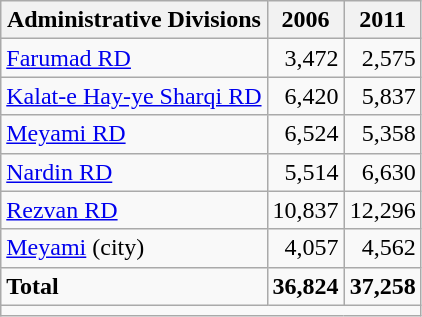<table class="wikitable">
<tr>
<th>Administrative Divisions</th>
<th>2006</th>
<th>2011</th>
</tr>
<tr>
<td><a href='#'>Farumad RD</a></td>
<td style="text-align: right;">3,472</td>
<td style="text-align: right;">2,575</td>
</tr>
<tr>
<td><a href='#'>Kalat-e Hay-ye Sharqi RD</a></td>
<td style="text-align: right;">6,420</td>
<td style="text-align: right;">5,837</td>
</tr>
<tr>
<td><a href='#'>Meyami RD</a></td>
<td style="text-align: right;">6,524</td>
<td style="text-align: right;">5,358</td>
</tr>
<tr>
<td><a href='#'>Nardin RD</a></td>
<td style="text-align: right;">5,514</td>
<td style="text-align: right;">6,630</td>
</tr>
<tr>
<td><a href='#'>Rezvan RD</a></td>
<td style="text-align: right;">10,837</td>
<td style="text-align: right;">12,296</td>
</tr>
<tr>
<td><a href='#'>Meyami</a> (city)</td>
<td style="text-align: right;">4,057</td>
<td style="text-align: right;">4,562</td>
</tr>
<tr>
<td><strong>Total</strong></td>
<td style="text-align: right;"><strong>36,824</strong></td>
<td style="text-align: right;"><strong>37,258</strong></td>
</tr>
<tr>
<td colspan=3></td>
</tr>
</table>
